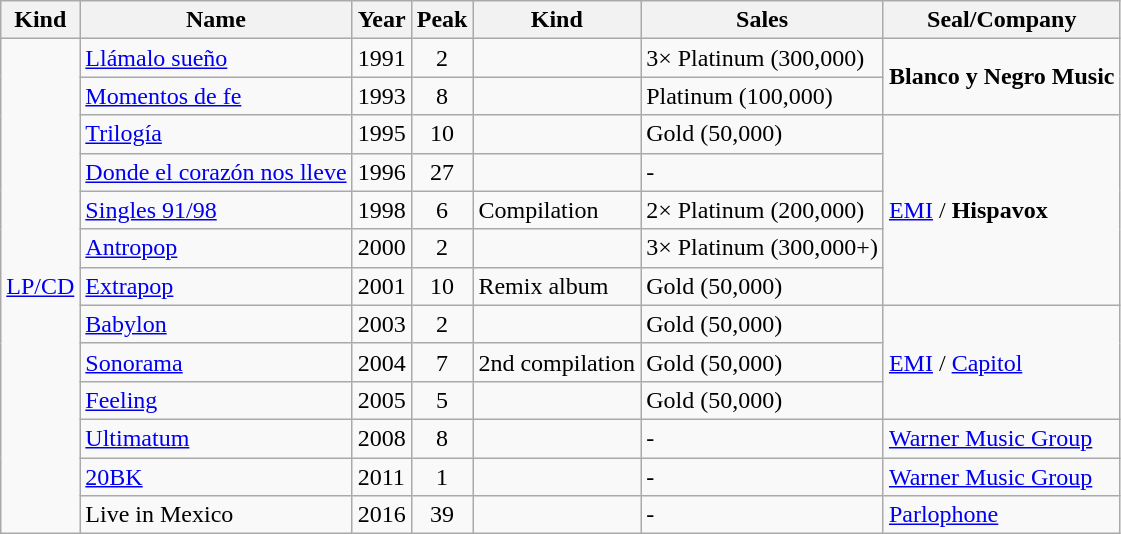<table class="wikitable">
<tr>
<th>Kind</th>
<th>Name</th>
<th>Year</th>
<th>Peak</th>
<th>Kind</th>
<th>Sales</th>
<th>Seal/Company</th>
</tr>
<tr>
<td rowspan="13"><a href='#'>LP/CD</a></td>
<td><a href='#'>Llámalo sueño</a></td>
<td>1991</td>
<td align="center">2</td>
<td></td>
<td>3× Platinum (300,000)</td>
<td rowspan="2"><strong>Blanco y Negro Music</strong></td>
</tr>
<tr>
<td><a href='#'>Momentos de fe</a></td>
<td>1993</td>
<td align="center">8</td>
<td></td>
<td>Platinum (100,000)</td>
</tr>
<tr>
<td><a href='#'>Trilogía</a></td>
<td>1995</td>
<td align="center">10</td>
<td></td>
<td>Gold (50,000)</td>
<td rowspan="5"><a href='#'>EMI</a> / <strong>Hispavox</strong></td>
</tr>
<tr>
<td><a href='#'>Donde el corazón nos lleve</a></td>
<td>1996</td>
<td align="center">27</td>
<td></td>
<td>-</td>
</tr>
<tr>
<td><a href='#'>Singles 91/98</a></td>
<td>1998</td>
<td align="center">6</td>
<td>Compilation</td>
<td>2× Platinum (200,000)</td>
</tr>
<tr>
<td><a href='#'>Antropop</a></td>
<td>2000</td>
<td align="center">2</td>
<td></td>
<td>3× Platinum (300,000+)</td>
</tr>
<tr>
<td><a href='#'>Extrapop</a></td>
<td>2001</td>
<td align="center">10</td>
<td>Remix album</td>
<td>Gold (50,000)</td>
</tr>
<tr>
<td><a href='#'>Babylon</a></td>
<td>2003</td>
<td align="center">2</td>
<td></td>
<td>Gold (50,000)</td>
<td rowspan="3"><a href='#'>EMI</a> / <a href='#'>Capitol</a></td>
</tr>
<tr>
<td><a href='#'>Sonorama</a></td>
<td>2004</td>
<td align="center">7</td>
<td>2nd compilation</td>
<td>Gold (50,000)</td>
</tr>
<tr>
<td><a href='#'>Feeling</a></td>
<td>2005</td>
<td align="center">5</td>
<td></td>
<td>Gold (50,000)</td>
</tr>
<tr>
<td><a href='#'>Ultimatum</a></td>
<td>2008</td>
<td align="center">8</td>
<td></td>
<td>-</td>
<td><a href='#'>Warner Music Group</a></td>
</tr>
<tr>
<td><a href='#'>20BK</a></td>
<td>2011</td>
<td align="center">1</td>
<td></td>
<td>-</td>
<td><a href='#'>Warner Music Group</a></td>
</tr>
<tr>
<td>Live in Mexico</td>
<td>2016</td>
<td align="center">39</td>
<td></td>
<td>-</td>
<td><a href='#'>Parlophone</a></td>
</tr>
</table>
